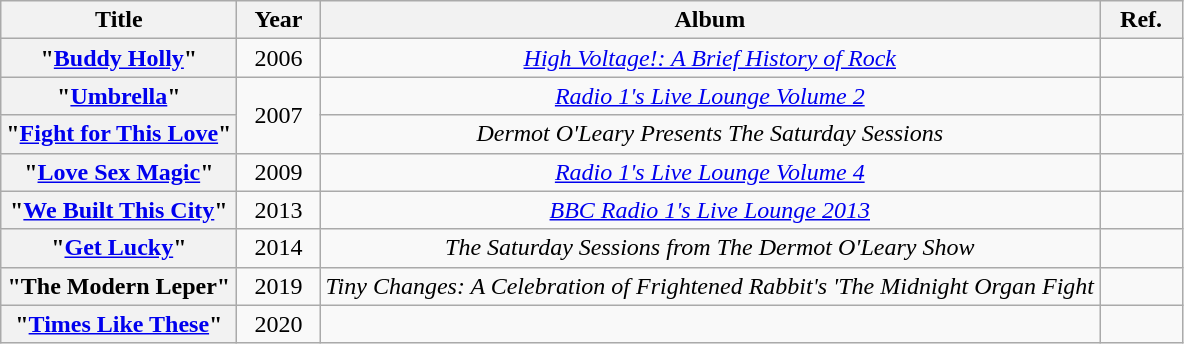<table class="wikitable plainrowheaders" style="text-align:center;">
<tr>
<th scope="col">Title</th>
<th scope="col" style="width:3em;">Year</th>
<th scope="col">Album</th>
<th scope="col" style="width:3em;">Ref.</th>
</tr>
<tr>
<th scope="row">"<a href='#'>Buddy Holly</a>" </th>
<td>2006</td>
<td><em><a href='#'>High Voltage!: A Brief History of Rock</a></em></td>
<td></td>
</tr>
<tr>
<th scope="row">"<a href='#'>Umbrella</a>" </th>
<td rowspan="2">2007</td>
<td><em><a href='#'>Radio 1's Live Lounge Volume 2</a></em></td>
<td></td>
</tr>
<tr>
<th scope="row">"<a href='#'>Fight for This Love</a>" </th>
<td><em>Dermot O'Leary Presents The Saturday Sessions</em></td>
<td></td>
</tr>
<tr>
<th scope="row">"<a href='#'>Love Sex Magic</a>" </th>
<td>2009</td>
<td><em><a href='#'>Radio 1's Live Lounge Volume 4</a></em></td>
<td></td>
</tr>
<tr>
<th scope="row">"<a href='#'>We Built This City</a>" </th>
<td>2013</td>
<td><em><a href='#'>BBC Radio 1's Live Lounge 2013</a></em></td>
<td></td>
</tr>
<tr>
<th scope="row">"<a href='#'>Get Lucky</a>" </th>
<td>2014</td>
<td><em>The Saturday Sessions from The Dermot O'Leary Show</em></td>
<td></td>
</tr>
<tr>
<th scope="row">"The Modern Leper" </th>
<td>2019</td>
<td><em>Tiny Changes: A Celebration of Frightened Rabbit's 'The Midnight Organ Fight<strong></td>
<td></td>
</tr>
<tr>
<th scope="row">"<a href='#'>Times Like These</a>" </th>
<td>2020</td>
<td></td>
<td></td>
</tr>
</table>
